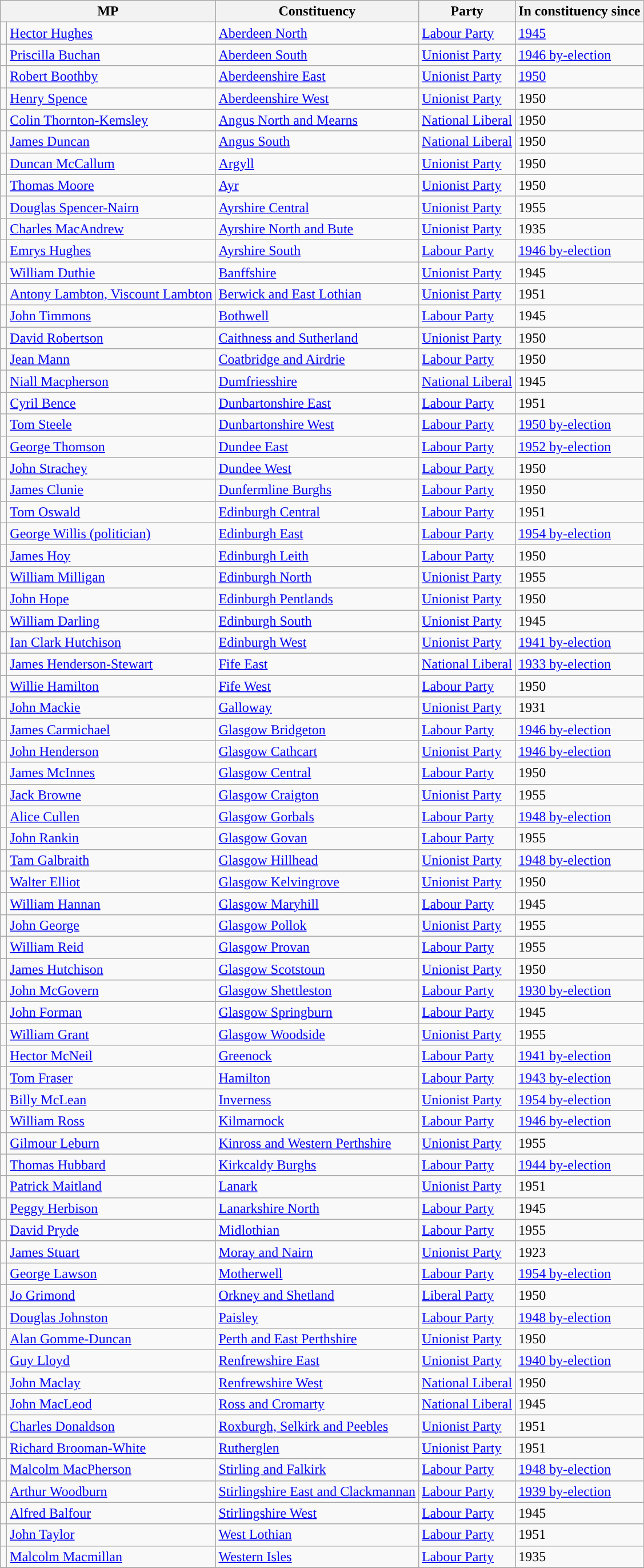<table class="wikitable sortable">
<tr>
<th colspan=2>MP</th>
<th>Constituency</th>
<th>Party</th>
<th>In constituency since</th>
</tr>
<tr>
<td style="color:inherit;background:"></td>
<td><a href='#'>Hector Hughes</a></td>
<td><a href='#'>Aberdeen North</a></td>
<td><a href='#'>Labour Party</a></td>
<td><a href='#'>1945</a></td>
</tr>
<tr>
<td style="color:inherit;background-color: "></td>
<td><a href='#'>Priscilla Buchan</a></td>
<td><a href='#'>Aberdeen South</a></td>
<td><a href='#'>Unionist Party</a></td>
<td><a href='#'>1946 by-election</a></td>
</tr>
<tr>
<td style="color:inherit;background-color: "></td>
<td><a href='#'>Robert Boothby</a></td>
<td><a href='#'>Aberdeenshire East</a></td>
<td><a href='#'>Unionist Party</a></td>
<td><a href='#'>1950</a></td>
</tr>
<tr>
<td style="color:inherit;background-color: "></td>
<td><a href='#'>Henry Spence</a></td>
<td><a href='#'>Aberdeenshire West</a></td>
<td><a href='#'>Unionist Party</a></td>
<td>1950</td>
</tr>
<tr>
<td style="color:inherit;background-color: "></td>
<td><a href='#'>Colin Thornton-Kemsley</a></td>
<td><a href='#'>Angus North and Mearns</a></td>
<td><a href='#'>National Liberal</a></td>
<td>1950</td>
</tr>
<tr>
<td style="color:inherit;background-color: "></td>
<td><a href='#'>James Duncan</a></td>
<td><a href='#'>Angus South</a></td>
<td><a href='#'>National Liberal</a></td>
<td>1950</td>
</tr>
<tr>
<td style="color:inherit;background-color: "></td>
<td><a href='#'>Duncan McCallum</a></td>
<td><a href='#'>Argyll</a></td>
<td><a href='#'>Unionist Party</a></td>
<td>1950</td>
</tr>
<tr>
<td style="color:inherit;background-color: "></td>
<td><a href='#'>Thomas Moore</a></td>
<td><a href='#'>Ayr</a></td>
<td><a href='#'>Unionist Party</a></td>
<td>1950</td>
</tr>
<tr>
<td style="color:inherit;background-color: "></td>
<td><a href='#'>Douglas Spencer-Nairn</a></td>
<td><a href='#'>Ayrshire Central</a></td>
<td><a href='#'>Unionist Party</a></td>
<td>1955</td>
</tr>
<tr>
<td style="color:inherit;background-color: "></td>
<td><a href='#'>Charles MacAndrew</a></td>
<td><a href='#'>Ayrshire North and Bute</a></td>
<td><a href='#'>Unionist Party</a></td>
<td>1935</td>
</tr>
<tr>
<td style="color:inherit;background:"></td>
<td><a href='#'>Emrys Hughes</a></td>
<td><a href='#'>Ayrshire South</a></td>
<td><a href='#'>Labour Party</a></td>
<td><a href='#'>1946 by-election</a></td>
</tr>
<tr>
<td style="color:inherit;background-color: "></td>
<td><a href='#'>William Duthie</a></td>
<td><a href='#'>Banffshire</a></td>
<td><a href='#'>Unionist Party</a></td>
<td>1945</td>
</tr>
<tr>
<td style="color:inherit;background-color: "></td>
<td><a href='#'>Antony Lambton, Viscount Lambton</a></td>
<td><a href='#'>Berwick and East Lothian</a></td>
<td><a href='#'>Unionist Party</a></td>
<td>1951</td>
</tr>
<tr>
<td style="color:inherit;background:"></td>
<td><a href='#'>John Timmons</a></td>
<td><a href='#'>Bothwell</a></td>
<td><a href='#'>Labour Party</a></td>
<td>1945</td>
</tr>
<tr>
<td style="color:inherit;background-color: "></td>
<td><a href='#'>David Robertson</a></td>
<td><a href='#'>Caithness and Sutherland</a></td>
<td><a href='#'>Unionist Party</a></td>
<td>1950</td>
</tr>
<tr>
<td style="color:inherit;background:"></td>
<td><a href='#'>Jean Mann</a></td>
<td><a href='#'>Coatbridge and Airdrie</a></td>
<td><a href='#'>Labour Party</a></td>
<td>1950</td>
</tr>
<tr>
<td style="color:inherit;background-color: "></td>
<td><a href='#'>Niall Macpherson</a></td>
<td><a href='#'>Dumfriesshire</a></td>
<td><a href='#'>National Liberal</a></td>
<td>1945</td>
</tr>
<tr>
<td style="color:inherit;background:"></td>
<td><a href='#'>Cyril Bence</a></td>
<td><a href='#'>Dunbartonshire East</a></td>
<td><a href='#'>Labour Party</a></td>
<td>1951</td>
</tr>
<tr>
<td style="color:inherit;background:"></td>
<td><a href='#'>Tom Steele</a></td>
<td><a href='#'>Dunbartonshire West</a></td>
<td><a href='#'>Labour Party</a></td>
<td><a href='#'>1950 by-election</a></td>
</tr>
<tr>
<td style="color:inherit;background:"></td>
<td><a href='#'>George Thomson</a></td>
<td><a href='#'>Dundee East</a></td>
<td><a href='#'>Labour Party</a></td>
<td><a href='#'>1952 by-election</a></td>
</tr>
<tr>
<td style="color:inherit;background:"></td>
<td><a href='#'>John Strachey</a></td>
<td><a href='#'>Dundee West</a></td>
<td><a href='#'>Labour Party</a></td>
<td>1950</td>
</tr>
<tr>
<td style="color:inherit;background:"></td>
<td><a href='#'>James Clunie</a></td>
<td><a href='#'>Dunfermline Burghs</a></td>
<td><a href='#'>Labour Party</a></td>
<td>1950</td>
</tr>
<tr>
<td style="color:inherit;background:"></td>
<td><a href='#'>Tom Oswald</a></td>
<td><a href='#'>Edinburgh Central</a></td>
<td><a href='#'>Labour Party</a></td>
<td>1951</td>
</tr>
<tr>
<td style="color:inherit;background:"></td>
<td><a href='#'>George Willis (politician)</a></td>
<td><a href='#'>Edinburgh East</a></td>
<td><a href='#'>Labour Party</a></td>
<td><a href='#'>1954 by-election</a></td>
</tr>
<tr>
<td style="color:inherit;background:"></td>
<td><a href='#'>James Hoy</a></td>
<td><a href='#'>Edinburgh Leith</a></td>
<td><a href='#'>Labour Party</a></td>
<td>1950</td>
</tr>
<tr>
<td style="color:inherit;background-color: "></td>
<td><a href='#'>William Milligan</a></td>
<td><a href='#'>Edinburgh North</a></td>
<td><a href='#'>Unionist Party</a></td>
<td>1955</td>
</tr>
<tr>
<td style="color:inherit;background-color: "></td>
<td><a href='#'>John Hope</a></td>
<td><a href='#'>Edinburgh Pentlands</a></td>
<td><a href='#'>Unionist Party</a></td>
<td>1950</td>
</tr>
<tr>
<td style="color:inherit;background-color: "></td>
<td><a href='#'>William Darling</a></td>
<td><a href='#'>Edinburgh South</a></td>
<td><a href='#'>Unionist Party</a></td>
<td>1945</td>
</tr>
<tr>
<td style="color:inherit;background-color: "></td>
<td><a href='#'>Ian Clark Hutchison</a></td>
<td><a href='#'>Edinburgh West</a></td>
<td><a href='#'>Unionist Party</a></td>
<td><a href='#'>1941 by-election</a></td>
</tr>
<tr>
<td style="color:inherit;background-color: "></td>
<td><a href='#'>James Henderson-Stewart</a></td>
<td><a href='#'>Fife East</a></td>
<td><a href='#'>National Liberal</a></td>
<td><a href='#'>1933 by-election</a></td>
</tr>
<tr>
<td style="color:inherit;background:"></td>
<td><a href='#'>Willie Hamilton</a></td>
<td><a href='#'>Fife West</a></td>
<td><a href='#'>Labour Party</a></td>
<td>1950</td>
</tr>
<tr>
<td style="color:inherit;background-color: "></td>
<td><a href='#'>John Mackie</a></td>
<td><a href='#'>Galloway</a></td>
<td><a href='#'>Unionist Party</a></td>
<td>1931</td>
</tr>
<tr>
<td style="color:inherit;background:"></td>
<td><a href='#'>James Carmichael</a></td>
<td><a href='#'>Glasgow Bridgeton</a></td>
<td><a href='#'>Labour Party</a></td>
<td><a href='#'>1946 by-election</a></td>
</tr>
<tr>
<td style="color:inherit;background-color: "></td>
<td><a href='#'>John Henderson</a></td>
<td><a href='#'>Glasgow Cathcart</a></td>
<td><a href='#'>Unionist Party</a></td>
<td><a href='#'>1946 by-election</a></td>
</tr>
<tr>
<td style="color:inherit;background:"></td>
<td><a href='#'>James McInnes</a></td>
<td><a href='#'>Glasgow Central</a></td>
<td><a href='#'>Labour Party</a></td>
<td>1950</td>
</tr>
<tr>
<td style="color:inherit;background-color: "></td>
<td><a href='#'>Jack Browne</a></td>
<td><a href='#'>Glasgow Craigton</a></td>
<td><a href='#'>Unionist Party</a></td>
<td>1955</td>
</tr>
<tr>
<td style="color:inherit;background:"></td>
<td><a href='#'>Alice Cullen</a></td>
<td><a href='#'>Glasgow Gorbals</a></td>
<td><a href='#'>Labour Party</a></td>
<td><a href='#'>1948 by-election</a></td>
</tr>
<tr>
<td style="color:inherit;background:"></td>
<td><a href='#'>John Rankin</a></td>
<td><a href='#'>Glasgow Govan</a></td>
<td><a href='#'>Labour Party</a></td>
<td>1955</td>
</tr>
<tr>
<td style="color:inherit;background-color: "></td>
<td><a href='#'>Tam Galbraith</a></td>
<td><a href='#'>Glasgow Hillhead</a></td>
<td><a href='#'>Unionist Party</a></td>
<td><a href='#'>1948 by-election</a></td>
</tr>
<tr>
<td style="color:inherit;background-color: "></td>
<td><a href='#'>Walter Elliot</a></td>
<td><a href='#'>Glasgow Kelvingrove</a></td>
<td><a href='#'>Unionist Party</a></td>
<td>1950</td>
</tr>
<tr>
<td style="color:inherit;background:"></td>
<td><a href='#'>William Hannan</a></td>
<td><a href='#'>Glasgow Maryhill</a></td>
<td><a href='#'>Labour Party</a></td>
<td>1945</td>
</tr>
<tr>
<td style="color:inherit;background-color: "></td>
<td><a href='#'>John George</a></td>
<td><a href='#'>Glasgow Pollok</a></td>
<td><a href='#'>Unionist Party</a></td>
<td>1955</td>
</tr>
<tr>
<td style="color:inherit;background:"></td>
<td><a href='#'>William Reid</a></td>
<td><a href='#'>Glasgow Provan</a></td>
<td><a href='#'>Labour Party</a></td>
<td>1955</td>
</tr>
<tr>
<td style="color:inherit;background-color: "></td>
<td><a href='#'>James Hutchison</a></td>
<td><a href='#'>Glasgow Scotstoun</a></td>
<td><a href='#'>Unionist Party</a></td>
<td>1950</td>
</tr>
<tr>
<td style="color:inherit;background:"></td>
<td><a href='#'>John McGovern</a></td>
<td><a href='#'>Glasgow Shettleston</a></td>
<td><a href='#'>Labour Party</a></td>
<td><a href='#'>1930 by-election</a></td>
</tr>
<tr>
<td style="color:inherit;background:"></td>
<td><a href='#'>John Forman</a></td>
<td><a href='#'>Glasgow Springburn</a></td>
<td><a href='#'>Labour Party</a></td>
<td>1945</td>
</tr>
<tr>
<td style="color:inherit;background-color: "></td>
<td><a href='#'>William Grant</a></td>
<td><a href='#'>Glasgow Woodside</a></td>
<td><a href='#'>Unionist Party</a></td>
<td>1955</td>
</tr>
<tr>
<td style="color:inherit;background:"></td>
<td><a href='#'>Hector McNeil</a></td>
<td><a href='#'>Greenock</a></td>
<td><a href='#'>Labour Party</a></td>
<td><a href='#'>1941 by-election</a></td>
</tr>
<tr>
<td style="color:inherit;background:"></td>
<td><a href='#'>Tom Fraser</a></td>
<td><a href='#'>Hamilton</a></td>
<td><a href='#'>Labour Party</a></td>
<td><a href='#'>1943 by-election</a></td>
</tr>
<tr>
<td style="color:inherit;background-color: "></td>
<td><a href='#'>Billy McLean</a></td>
<td><a href='#'>Inverness</a></td>
<td><a href='#'>Unionist Party</a></td>
<td><a href='#'>1954 by-election</a></td>
</tr>
<tr>
<td style="color:inherit;background:"></td>
<td><a href='#'>William Ross</a></td>
<td><a href='#'>Kilmarnock</a></td>
<td><a href='#'>Labour Party</a></td>
<td><a href='#'>1946 by-election</a></td>
</tr>
<tr>
<td style="color:inherit;background-color: "></td>
<td><a href='#'>Gilmour Leburn</a></td>
<td><a href='#'>Kinross and Western Perthshire</a></td>
<td><a href='#'>Unionist Party</a></td>
<td>1955</td>
</tr>
<tr>
<td style="color:inherit;background:"></td>
<td><a href='#'>Thomas Hubbard</a></td>
<td><a href='#'>Kirkcaldy Burghs</a></td>
<td><a href='#'>Labour Party</a></td>
<td><a href='#'>1944 by-election</a></td>
</tr>
<tr>
<td style="color:inherit;background-color: "></td>
<td><a href='#'>Patrick Maitland</a></td>
<td><a href='#'>Lanark</a></td>
<td><a href='#'>Unionist Party</a></td>
<td>1951</td>
</tr>
<tr>
<td style="color:inherit;background:"></td>
<td><a href='#'>Peggy Herbison</a></td>
<td><a href='#'>Lanarkshire North</a></td>
<td><a href='#'>Labour Party</a></td>
<td>1945</td>
</tr>
<tr>
<td style="color:inherit;background:"></td>
<td><a href='#'>David Pryde</a></td>
<td><a href='#'>Midlothian</a></td>
<td><a href='#'>Labour Party</a></td>
<td>1955</td>
</tr>
<tr>
<td style="color:inherit;background-color: "></td>
<td><a href='#'>James Stuart</a></td>
<td><a href='#'>Moray and Nairn</a></td>
<td><a href='#'>Unionist Party</a></td>
<td>1923</td>
</tr>
<tr>
<td style="color:inherit;background:"></td>
<td><a href='#'>George Lawson</a></td>
<td><a href='#'>Motherwell</a></td>
<td><a href='#'>Labour Party</a></td>
<td><a href='#'>1954 by-election</a></td>
</tr>
<tr>
<td style="background-color: "></td>
<td><a href='#'>Jo Grimond</a></td>
<td><a href='#'>Orkney and Shetland</a></td>
<td><a href='#'>Liberal Party</a></td>
<td>1950</td>
</tr>
<tr>
<td style="color:inherit;background:"></td>
<td><a href='#'>Douglas Johnston</a></td>
<td><a href='#'>Paisley</a></td>
<td><a href='#'>Labour Party</a></td>
<td><a href='#'>1948 by-election</a></td>
</tr>
<tr>
<td style="color:inherit;background-color: "></td>
<td><a href='#'>Alan Gomme-Duncan</a></td>
<td><a href='#'>Perth and East Perthshire</a></td>
<td><a href='#'>Unionist Party</a></td>
<td>1950</td>
</tr>
<tr>
<td style="color:inherit;background-color: "></td>
<td><a href='#'>Guy Lloyd</a></td>
<td><a href='#'>Renfrewshire East</a></td>
<td><a href='#'>Unionist Party</a></td>
<td><a href='#'>1940 by-election</a></td>
</tr>
<tr>
<td style="color:inherit;background-color: "></td>
<td><a href='#'>John Maclay</a></td>
<td><a href='#'>Renfrewshire West</a></td>
<td><a href='#'>National Liberal</a></td>
<td>1950</td>
</tr>
<tr>
<td style="color:inherit;background-color: "></td>
<td><a href='#'>John MacLeod</a></td>
<td><a href='#'>Ross and Cromarty</a></td>
<td><a href='#'>National Liberal</a></td>
<td>1945</td>
</tr>
<tr>
<td style="color:inherit;background-color: "></td>
<td><a href='#'>Charles Donaldson</a></td>
<td><a href='#'>Roxburgh, Selkirk and Peebles</a></td>
<td><a href='#'>Unionist Party</a></td>
<td>1951</td>
</tr>
<tr>
<td style="color:inherit;background-color: "></td>
<td><a href='#'>Richard Brooman-White</a></td>
<td><a href='#'>Rutherglen</a></td>
<td><a href='#'>Unionist Party</a></td>
<td>1951</td>
</tr>
<tr>
<td style="color:inherit;background:"></td>
<td><a href='#'>Malcolm MacPherson</a></td>
<td><a href='#'>Stirling and Falkirk</a></td>
<td><a href='#'>Labour Party</a></td>
<td><a href='#'>1948 by-election</a></td>
</tr>
<tr>
<td style="color:inherit;background:"></td>
<td><a href='#'>Arthur Woodburn</a></td>
<td><a href='#'>Stirlingshire East and Clackmannan</a></td>
<td><a href='#'>Labour Party</a></td>
<td><a href='#'>1939 by-election</a></td>
</tr>
<tr>
<td style="color:inherit;background:"></td>
<td><a href='#'>Alfred Balfour</a></td>
<td><a href='#'>Stirlingshire West</a></td>
<td><a href='#'>Labour Party</a></td>
<td>1945</td>
</tr>
<tr>
<td style="color:inherit;background:"></td>
<td><a href='#'>John Taylor</a></td>
<td><a href='#'>West Lothian</a></td>
<td><a href='#'>Labour Party</a></td>
<td>1951</td>
</tr>
<tr>
<td style="color:inherit;background:"></td>
<td><a href='#'>Malcolm Macmillan</a></td>
<td><a href='#'>Western Isles</a></td>
<td><a href='#'>Labour Party</a></td>
<td>1935</td>
</tr>
<tr>
</tr>
</table>
